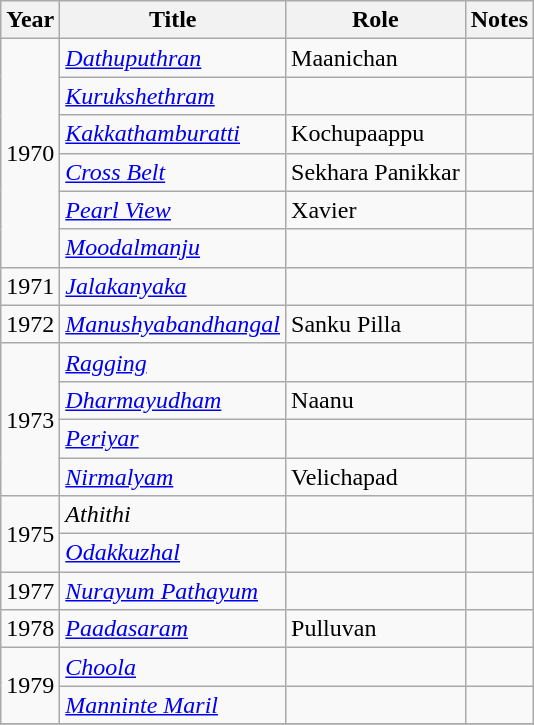<table class="wikitable sortable">
<tr>
<th>Year</th>
<th>Title</th>
<th>Role</th>
<th class="unsortable">Notes</th>
</tr>
<tr>
<td rowspan=6>1970</td>
<td><em><a href='#'>Dathuputhran</a></em></td>
<td>Maanichan</td>
<td></td>
</tr>
<tr>
<td><em><a href='#'>Kurukshethram</a></em></td>
<td></td>
<td></td>
</tr>
<tr>
<td><em><a href='#'>Kakkathamburatti</a></em></td>
<td>Kochupaappu</td>
<td></td>
</tr>
<tr>
<td><em><a href='#'>Cross Belt</a></em></td>
<td>Sekhara Panikkar</td>
<td></td>
</tr>
<tr>
<td><em><a href='#'>Pearl View</a></em></td>
<td>Xavier</td>
<td></td>
</tr>
<tr>
<td><em><a href='#'>Moodalmanju</a></em></td>
<td></td>
<td></td>
</tr>
<tr>
<td>1971</td>
<td><em><a href='#'>Jalakanyaka</a></em></td>
<td></td>
<td></td>
</tr>
<tr>
<td>1972</td>
<td><em><a href='#'>Manushyabandhangal</a></em></td>
<td>Sanku Pilla</td>
<td></td>
</tr>
<tr>
<td rowspan=4>1973</td>
<td><em><a href='#'>Ragging</a></em></td>
<td></td>
<td></td>
</tr>
<tr>
<td><em> <a href='#'>Dharmayudham</a></em></td>
<td>Naanu</td>
<td></td>
</tr>
<tr>
<td><em><a href='#'>Periyar</a></em></td>
<td></td>
<td></td>
</tr>
<tr>
<td><em><a href='#'>Nirmalyam</a></em></td>
<td>Velichapad</td>
<td></td>
</tr>
<tr>
<td rowspan=2>1975</td>
<td><em>Athithi</em></td>
<td></td>
<td></td>
</tr>
<tr>
<td><em><a href='#'>Odakkuzhal</a></em></td>
<td></td>
<td></td>
</tr>
<tr>
<td>1977</td>
<td><em><a href='#'>Nurayum Pathayum</a></em></td>
<td></td>
<td></td>
</tr>
<tr>
<td>1978</td>
<td><em><a href='#'>Paadasaram</a></em></td>
<td>Pulluvan</td>
<td></td>
</tr>
<tr>
<td rowspan=2>1979</td>
<td><em><a href='#'>Choola</a></em></td>
<td></td>
<td></td>
</tr>
<tr>
<td><em><a href='#'>Manninte Maril</a></em></td>
<td></td>
<td></td>
</tr>
<tr>
</tr>
</table>
